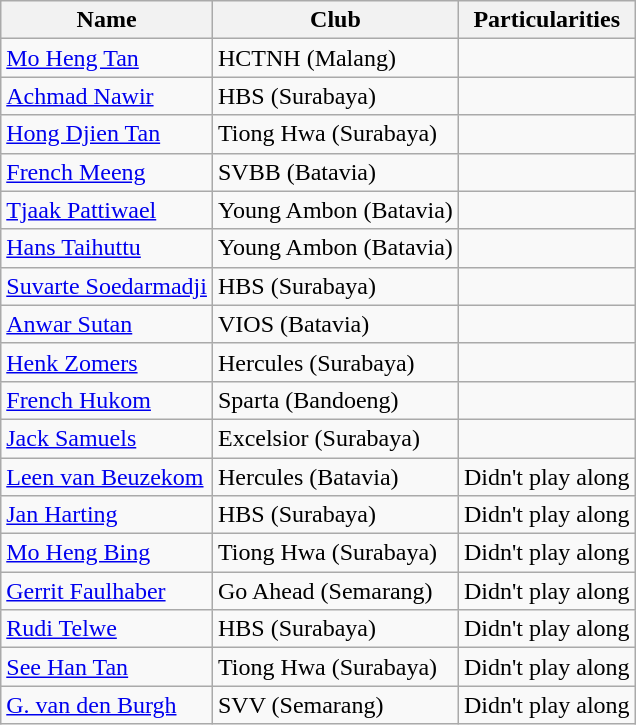<table class="wikitable">
<tr>
<th>Name</th>
<th>Club</th>
<th>Particularities</th>
</tr>
<tr>
<td><a href='#'>Mo Heng Tan</a></td>
<td>HCTNH (Malang)</td>
<td></td>
</tr>
<tr>
<td><a href='#'>Achmad Nawir</a></td>
<td>HBS (Surabaya)</td>
<td></td>
</tr>
<tr>
<td><a href='#'>Hong Djien Tan</a></td>
<td>Tiong Hwa (Surabaya)</td>
<td></td>
</tr>
<tr>
<td><a href='#'>French Meeng</a></td>
<td>SVBB (Batavia)</td>
<td></td>
</tr>
<tr>
<td><a href='#'>Tjaak Pattiwael</a></td>
<td>Young Ambon (Batavia)</td>
<td></td>
</tr>
<tr>
<td><a href='#'>Hans Taihuttu</a></td>
<td>Young Ambon (Batavia)</td>
<td></td>
</tr>
<tr>
<td><a href='#'>Suvarte Soedarmadji</a></td>
<td>HBS (Surabaya)</td>
<td></td>
</tr>
<tr>
<td><a href='#'>Anwar Sutan</a></td>
<td>VIOS (Batavia)</td>
<td></td>
</tr>
<tr>
<td><a href='#'>Henk Zomers</a></td>
<td>Hercules (Surabaya)</td>
<td></td>
</tr>
<tr>
<td><a href='#'>French Hukom</a></td>
<td>Sparta (Bandoeng)</td>
<td></td>
</tr>
<tr>
<td><a href='#'>Jack Samuels</a></td>
<td>Excelsior (Surabaya)</td>
<td></td>
</tr>
<tr>
<td><a href='#'>Leen van Beuzekom</a></td>
<td>Hercules (Batavia)</td>
<td>Didn't play along</td>
</tr>
<tr>
<td><a href='#'>Jan Harting</a></td>
<td>HBS (Surabaya)</td>
<td>Didn't play along</td>
</tr>
<tr>
<td><a href='#'>Mo Heng Bing</a></td>
<td>Tiong Hwa (Surabaya)</td>
<td>Didn't play along</td>
</tr>
<tr>
<td><a href='#'>Gerrit Faulhaber</a></td>
<td>Go Ahead (Semarang)</td>
<td>Didn't play along</td>
</tr>
<tr>
<td><a href='#'>Rudi Telwe</a></td>
<td>HBS (Surabaya)</td>
<td>Didn't play along</td>
</tr>
<tr>
<td><a href='#'>See Han Tan</a></td>
<td>Tiong Hwa (Surabaya)</td>
<td>Didn't play along</td>
</tr>
<tr>
<td><a href='#'>G. van den Burgh</a></td>
<td>SVV (Semarang)</td>
<td>Didn't play along</td>
</tr>
</table>
